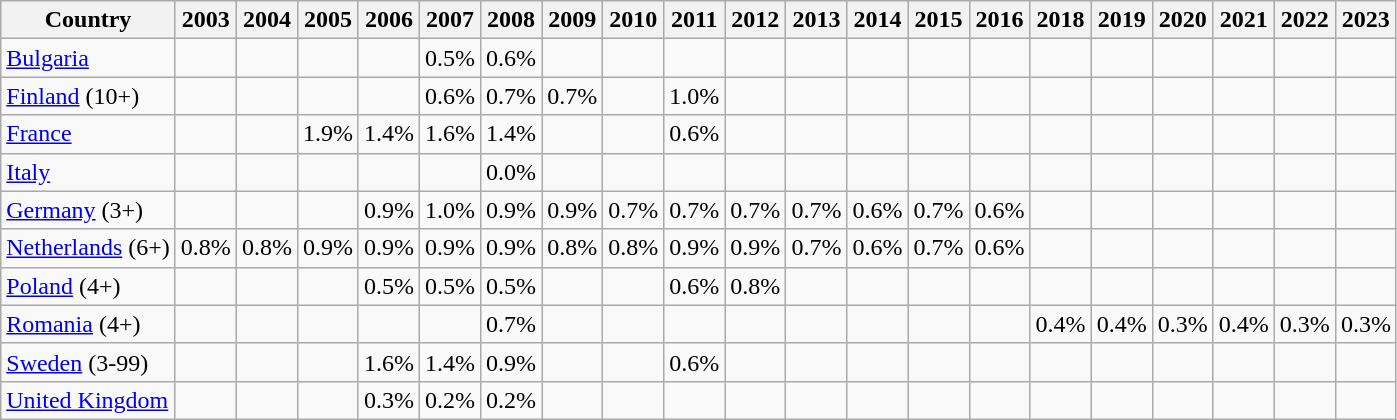<table class="sortable wikitable">
<tr>
<th>Country</th>
<th>2003</th>
<th>2004</th>
<th>2005</th>
<th>2006</th>
<th>2007</th>
<th>2008</th>
<th>2009</th>
<th>2010</th>
<th>2011</th>
<th>2012</th>
<th>2013</th>
<th>2014</th>
<th>2015</th>
<th>2016</th>
<th>2018</th>
<th>2019</th>
<th>2020</th>
<th>2021</th>
<th>2022</th>
<th>2023</th>
</tr>
<tr>
<td><a href='#'>Bulgaria</a></td>
<td></td>
<td></td>
<td></td>
<td></td>
<td>0.5%</td>
<td>0.6%</td>
<td></td>
<td></td>
<td></td>
<td></td>
<td></td>
<td></td>
<td></td>
<td></td>
<td></td>
<td></td>
<td></td>
<td></td>
<td></td>
<td></td>
</tr>
<tr>
<td><a href='#'>Finland</a> (10+)</td>
<td></td>
<td></td>
<td></td>
<td></td>
<td>0.6%</td>
<td>0.7%</td>
<td>0.7%</td>
<td></td>
<td>1.0%</td>
<td></td>
<td></td>
<td></td>
<td></td>
<td></td>
<td></td>
<td></td>
<td></td>
<td></td>
<td></td>
<td></td>
</tr>
<tr>
<td><a href='#'>France</a></td>
<td></td>
<td></td>
<td>1.9%</td>
<td>1.4%</td>
<td>1.6%</td>
<td>1.4%</td>
<td></td>
<td></td>
<td>0.6%</td>
<td></td>
<td></td>
<td></td>
<td></td>
<td></td>
<td></td>
<td></td>
<td></td>
<td></td>
<td></td>
<td></td>
</tr>
<tr>
<td><a href='#'>Italy</a></td>
<td></td>
<td></td>
<td></td>
<td></td>
<td></td>
<td>0.0%</td>
<td></td>
<td></td>
<td></td>
<td></td>
<td></td>
<td></td>
<td></td>
<td></td>
<td></td>
<td></td>
<td></td>
<td></td>
<td></td>
<td></td>
</tr>
<tr>
<td><a href='#'>Germany</a> (3+)</td>
<td></td>
<td></td>
<td></td>
<td>0.9%</td>
<td>1.0%</td>
<td>0.9%</td>
<td>0.9%</td>
<td>0.7%</td>
<td>0.7%</td>
<td>0.7%</td>
<td>0.7%</td>
<td>0.6%</td>
<td>0.7%</td>
<td>0.6%</td>
<td></td>
<td></td>
<td></td>
<td></td>
<td></td>
<td></td>
</tr>
<tr>
<td><a href='#'>Netherlands</a> (6+)</td>
<td>0.8%</td>
<td>0.8%</td>
<td>0.9%</td>
<td>0.9%</td>
<td>0.9%</td>
<td>0.9%</td>
<td>0.8%</td>
<td>0.8%</td>
<td>0.9%</td>
<td>0.9%</td>
<td>0.7%</td>
<td>0.6%</td>
<td>0.7%</td>
<td>0.6%</td>
<td></td>
<td></td>
<td></td>
<td></td>
<td></td>
<td></td>
</tr>
<tr>
<td><a href='#'>Poland</a> (4+)</td>
<td></td>
<td></td>
<td></td>
<td>0.5%</td>
<td>0.5%</td>
<td>0.5%</td>
<td></td>
<td></td>
<td>0.6%</td>
<td>0.8%</td>
<td></td>
<td></td>
<td></td>
<td></td>
<td></td>
<td></td>
<td></td>
<td></td>
<td></td>
<td></td>
</tr>
<tr>
<td><a href='#'>Romania</a> (4+)</td>
<td></td>
<td></td>
<td></td>
<td></td>
<td></td>
<td>0.7%</td>
<td></td>
<td></td>
<td></td>
<td></td>
<td></td>
<td></td>
<td></td>
<td></td>
<td>0.4%</td>
<td>0.4%</td>
<td>0.3%</td>
<td>0.4%</td>
<td>0.3%</td>
<td>0.3%</td>
</tr>
<tr>
<td><a href='#'>Sweden</a> (3-99)</td>
<td></td>
<td></td>
<td></td>
<td>1.6%</td>
<td>1.4%</td>
<td>0.9%</td>
<td></td>
<td></td>
<td>0.6%</td>
<td></td>
<td></td>
<td></td>
<td></td>
<td></td>
<td></td>
<td></td>
<td></td>
<td></td>
<td></td>
<td></td>
</tr>
<tr>
<td><a href='#'>United Kingdom</a></td>
<td></td>
<td></td>
<td></td>
<td>0.3%</td>
<td>0.2%</td>
<td>0.2%</td>
<td></td>
<td></td>
<td></td>
<td></td>
<td></td>
<td></td>
<td></td>
<td></td>
<td></td>
<td></td>
<td></td>
<td></td>
<td></td>
<td></td>
</tr>
</table>
